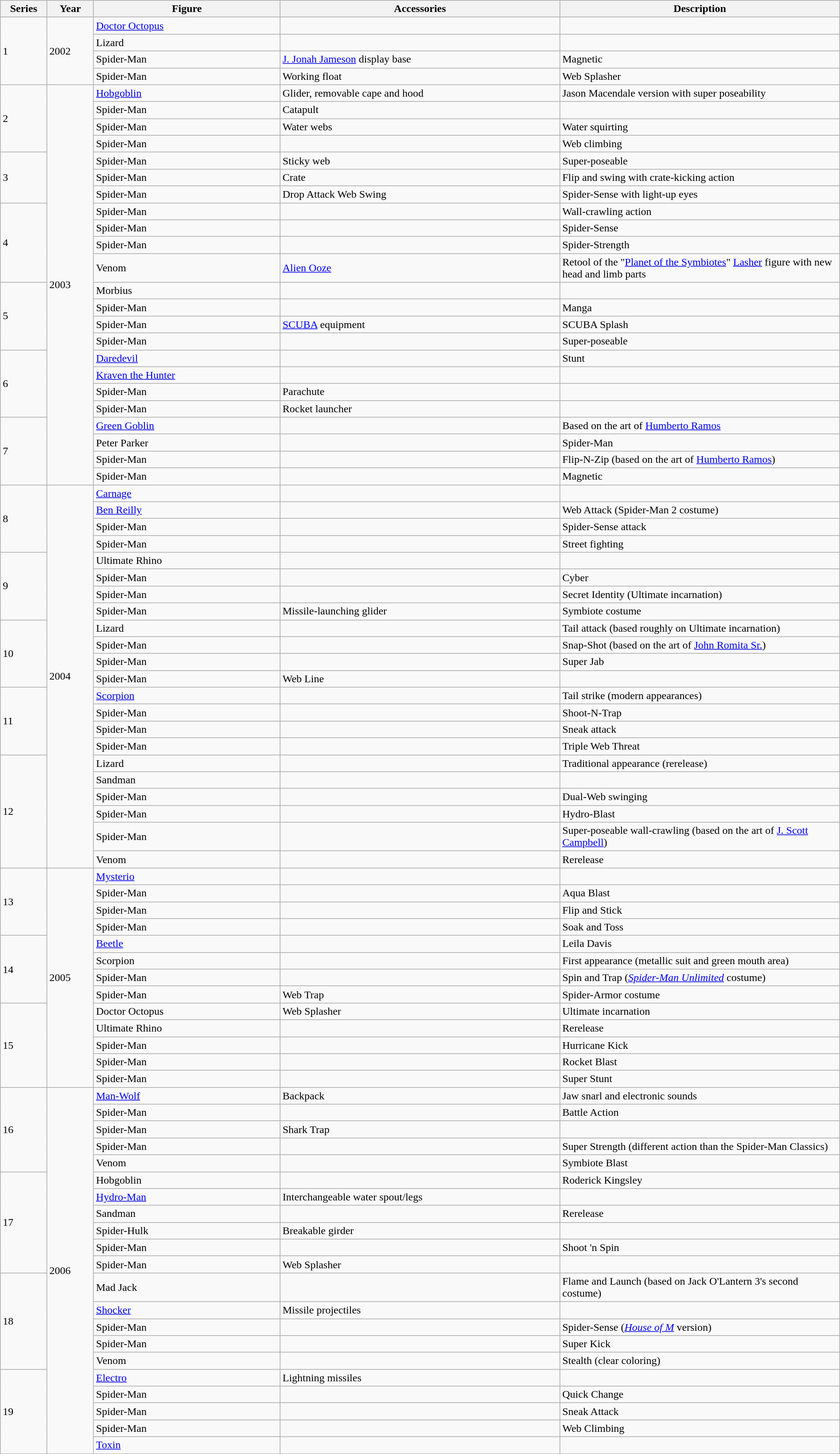<table class="wikitable" width="100%">
<tr>
<th width=5%>Series</th>
<th width=5%>Year</th>
<th width=20%>Figure</th>
<th width=30%>Accessories</th>
<th width=30%>Description</th>
</tr>
<tr>
<td rowspan=4>1</td>
<td rowspan=4>2002</td>
<td><a href='#'>Doctor Octopus</a></td>
<td></td>
<td></td>
</tr>
<tr>
<td>Lizard</td>
<td></td>
<td></td>
</tr>
<tr>
<td>Spider-Man</td>
<td><a href='#'>J. Jonah Jameson</a> display base</td>
<td>Magnetic</td>
</tr>
<tr>
<td>Spider-Man</td>
<td>Working float</td>
<td>Web Splasher</td>
</tr>
<tr>
<td rowspan=4>2</td>
<td rowspan=23>2003</td>
<td><a href='#'>Hobgoblin</a></td>
<td>Glider, removable cape and hood</td>
<td>Jason Macendale version with super poseability</td>
</tr>
<tr>
<td>Spider-Man</td>
<td>Catapult</td>
<td></td>
</tr>
<tr>
<td>Spider-Man</td>
<td>Water webs</td>
<td>Water squirting</td>
</tr>
<tr>
<td>Spider-Man</td>
<td></td>
<td>Web climbing</td>
</tr>
<tr>
<td rowspan=3>3</td>
<td>Spider-Man</td>
<td>Sticky web</td>
<td>Super-poseable</td>
</tr>
<tr>
<td>Spider-Man</td>
<td>Crate</td>
<td>Flip and swing with crate-kicking action</td>
</tr>
<tr>
<td>Spider-Man</td>
<td>Drop Attack Web Swing</td>
<td>Spider-Sense with light-up eyes</td>
</tr>
<tr>
<td rowspan=4>4</td>
<td>Spider-Man</td>
<td></td>
<td>Wall-crawling action</td>
</tr>
<tr>
<td>Spider-Man</td>
<td></td>
<td>Spider-Sense</td>
</tr>
<tr>
<td>Spider-Man</td>
<td></td>
<td>Spider-Strength</td>
</tr>
<tr>
<td>Venom</td>
<td><a href='#'>Alien Ooze</a></td>
<td>Retool of the "<a href='#'>Planet of the Symbiotes</a>" <a href='#'>Lasher</a> figure with new head and limb parts</td>
</tr>
<tr>
<td rowspan=4>5</td>
<td>Morbius</td>
<td></td>
<td></td>
</tr>
<tr>
<td>Spider-Man</td>
<td></td>
<td>Manga</td>
</tr>
<tr>
<td>Spider-Man</td>
<td><a href='#'>SCUBA</a> equipment</td>
<td>SCUBA Splash</td>
</tr>
<tr>
<td>Spider-Man</td>
<td></td>
<td>Super-poseable</td>
</tr>
<tr>
<td rowspan=4>6</td>
<td><a href='#'>Daredevil</a></td>
<td></td>
<td>Stunt</td>
</tr>
<tr>
<td><a href='#'>Kraven the Hunter</a></td>
<td></td>
<td></td>
</tr>
<tr>
<td>Spider-Man</td>
<td>Parachute</td>
<td></td>
</tr>
<tr>
<td>Spider-Man</td>
<td>Rocket launcher</td>
<td></td>
</tr>
<tr>
<td rowspan=4>7</td>
<td><a href='#'>Green Goblin</a></td>
<td></td>
<td>Based on the art of <a href='#'>Humberto Ramos</a></td>
</tr>
<tr>
<td>Peter Parker</td>
<td></td>
<td>Spider-Man</td>
</tr>
<tr>
<td>Spider-Man</td>
<td></td>
<td>Flip-N-Zip (based on the art of <a href='#'>Humberto Ramos</a>)</td>
</tr>
<tr>
<td>Spider-Man</td>
<td></td>
<td>Magnetic</td>
</tr>
<tr>
<td rowspan=4>8</td>
<td rowspan=22>2004</td>
<td><a href='#'>Carnage</a></td>
<td></td>
<td></td>
</tr>
<tr>
<td><a href='#'>Ben Reilly</a></td>
<td></td>
<td>Web Attack (Spider-Man 2 costume)</td>
</tr>
<tr>
<td>Spider-Man</td>
<td></td>
<td>Spider-Sense attack</td>
</tr>
<tr>
<td>Spider-Man</td>
<td></td>
<td>Street fighting</td>
</tr>
<tr>
<td rowspan=4>9</td>
<td>Ultimate Rhino</td>
<td></td>
<td></td>
</tr>
<tr>
<td>Spider-Man</td>
<td></td>
<td>Cyber</td>
</tr>
<tr>
<td>Spider-Man</td>
<td></td>
<td>Secret Identity (Ultimate incarnation)</td>
</tr>
<tr>
<td>Spider-Man</td>
<td>Missile-launching glider</td>
<td>Symbiote costume</td>
</tr>
<tr>
<td rowspan=4>10</td>
<td>Lizard</td>
<td></td>
<td>Tail attack (based roughly on Ultimate incarnation)</td>
</tr>
<tr>
<td>Spider-Man</td>
<td></td>
<td>Snap-Shot (based on the art of <a href='#'>John Romita Sr.</a>)</td>
</tr>
<tr>
<td>Spider-Man</td>
<td></td>
<td>Super Jab</td>
</tr>
<tr>
<td>Spider-Man</td>
<td>Web Line</td>
<td></td>
</tr>
<tr>
<td rowspan=4>11</td>
<td><a href='#'>Scorpion</a></td>
<td></td>
<td>Tail strike (modern appearances)</td>
</tr>
<tr>
<td>Spider-Man</td>
<td></td>
<td>Shoot-N-Trap</td>
</tr>
<tr>
<td>Spider-Man</td>
<td></td>
<td>Sneak attack</td>
</tr>
<tr>
<td>Spider-Man</td>
<td></td>
<td>Triple Web Threat</td>
</tr>
<tr>
<td rowspan=6>12</td>
<td>Lizard</td>
<td></td>
<td>Traditional appearance (rerelease)</td>
</tr>
<tr>
<td>Sandman</td>
<td></td>
<td></td>
</tr>
<tr>
<td>Spider-Man</td>
<td></td>
<td>Dual-Web swinging</td>
</tr>
<tr>
<td>Spider-Man</td>
<td></td>
<td>Hydro-Blast</td>
</tr>
<tr>
<td>Spider-Man</td>
<td></td>
<td>Super-poseable wall-crawling (based on the art of <a href='#'>J. Scott Campbell</a>)</td>
</tr>
<tr>
<td>Venom</td>
<td></td>
<td>Rerelease</td>
</tr>
<tr>
<td rowspan=4>13</td>
<td rowspan=13>2005</td>
<td><a href='#'>Mysterio</a></td>
<td></td>
<td></td>
</tr>
<tr>
<td>Spider-Man</td>
<td></td>
<td>Aqua Blast</td>
</tr>
<tr>
<td>Spider-Man</td>
<td></td>
<td>Flip and Stick</td>
</tr>
<tr>
<td>Spider-Man</td>
<td></td>
<td>Soak and Toss</td>
</tr>
<tr>
<td rowspan=4>14</td>
<td><a href='#'>Beetle</a></td>
<td></td>
<td>Leila Davis</td>
</tr>
<tr>
<td>Scorpion</td>
<td></td>
<td>First appearance (metallic suit and green mouth area)</td>
</tr>
<tr>
<td>Spider-Man</td>
<td></td>
<td>Spin and Trap (<em><a href='#'>Spider-Man Unlimited</a></em> costume)</td>
</tr>
<tr>
<td>Spider-Man</td>
<td>Web Trap</td>
<td>Spider-Armor costume</td>
</tr>
<tr>
<td rowspan=5>15</td>
<td>Doctor Octopus</td>
<td>Web Splasher</td>
<td>Ultimate incarnation</td>
</tr>
<tr>
<td>Ultimate Rhino</td>
<td></td>
<td>Rerelease</td>
</tr>
<tr>
<td>Spider-Man</td>
<td></td>
<td>Hurricane Kick</td>
</tr>
<tr>
<td>Spider-Man</td>
<td></td>
<td>Rocket Blast</td>
</tr>
<tr>
<td>Spider-Man</td>
<td></td>
<td>Super Stunt</td>
</tr>
<tr>
<td rowspan=5>16</td>
<td rowspan=21>2006</td>
<td><a href='#'>Man-Wolf</a></td>
<td>Backpack</td>
<td>Jaw snarl and electronic sounds</td>
</tr>
<tr>
<td>Spider-Man</td>
<td></td>
<td>Battle Action</td>
</tr>
<tr>
<td>Spider-Man</td>
<td>Shark Trap</td>
<td></td>
</tr>
<tr>
<td>Spider-Man</td>
<td></td>
<td>Super Strength (different action than the Spider-Man Classics)</td>
</tr>
<tr>
<td>Venom</td>
<td></td>
<td>Symbiote Blast</td>
</tr>
<tr>
<td rowspan=6>17</td>
<td>Hobgoblin</td>
<td></td>
<td>Roderick Kingsley</td>
</tr>
<tr>
<td><a href='#'>Hydro-Man</a></td>
<td>Interchangeable water spout/legs</td>
<td></td>
</tr>
<tr>
<td>Sandman</td>
<td></td>
<td>Rerelease</td>
</tr>
<tr>
<td>Spider-Hulk</td>
<td>Breakable girder</td>
<td></td>
</tr>
<tr>
<td>Spider-Man</td>
<td></td>
<td>Shoot 'n Spin</td>
</tr>
<tr>
<td>Spider-Man</td>
<td>Web Splasher</td>
<td></td>
</tr>
<tr>
<td rowspan=5>18</td>
<td>Mad Jack</td>
<td></td>
<td>Flame and Launch (based on Jack O'Lantern 3's second costume)</td>
</tr>
<tr>
<td><a href='#'>Shocker</a></td>
<td>Missile projectiles</td>
<td></td>
</tr>
<tr>
<td>Spider-Man</td>
<td></td>
<td>Spider-Sense (<em><a href='#'>House of M</a></em> version)</td>
</tr>
<tr>
<td>Spider-Man</td>
<td></td>
<td>Super Kick</td>
</tr>
<tr>
<td>Venom</td>
<td></td>
<td>Stealth (clear coloring)</td>
</tr>
<tr>
<td rowspan=5>19</td>
<td><a href='#'>Electro</a></td>
<td>Lightning missiles</td>
<td></td>
</tr>
<tr>
<td>Spider-Man</td>
<td></td>
<td>Quick Change</td>
</tr>
<tr>
<td>Spider-Man</td>
<td></td>
<td>Sneak Attack</td>
</tr>
<tr>
<td>Spider-Man</td>
<td></td>
<td>Web Climbing</td>
</tr>
<tr>
<td><a href='#'>Toxin</a></td>
<td></td>
<td></td>
</tr>
<tr>
</tr>
</table>
